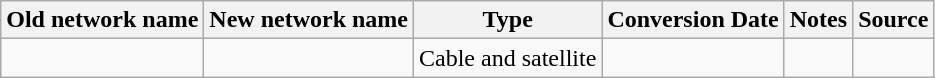<table class="wikitable">
<tr>
<th>Old network name</th>
<th>New network name</th>
<th>Type</th>
<th>Conversion Date</th>
<th>Notes</th>
<th>Source</th>
</tr>
<tr>
<td></td>
<td></td>
<td>Cable and satellite</td>
<td></td>
<td></td>
<td></td>
</tr>
</table>
